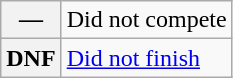<table class="wikitable">
<tr>
<th scope="row">—</th>
<td>Did not compete</td>
</tr>
<tr>
<th scope="row">DNF</th>
<td><a href='#'>Did not finish</a></td>
</tr>
</table>
